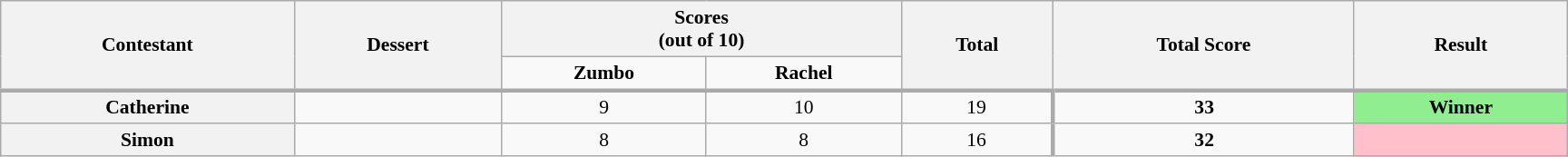<table class="wikitable plainrowheaders" style="text-align:center; font-size:90%; width:80em;">
<tr>
<th rowspan="2">Contestant</th>
<th rowspan="2">Dessert</th>
<th colspan="2">Scores<br>(out of 10)</th>
<th rowspan="2">Total<br></th>
<th rowspan="2">Total Score<br></th>
<th rowspan="2">Result</th>
</tr>
<tr>
<td><strong>Zumbo</strong></td>
<td><strong>Rachel</strong></td>
</tr>
<tr style="border-top:3px solid #aaa;">
<th>Catherine</th>
<td></td>
<td>9</td>
<td>10</td>
<td>19</td>
<td style="border-left:3px solid #aaa;"><strong>33</strong></td>
<td style="background:lightgreen;"><strong>Winner</strong></td>
</tr>
<tr>
<th>Simon</th>
<td></td>
<td>8</td>
<td>8</td>
<td>16</td>
<td style="border-left:3px solid #aaa;"><strong>32</strong></td>
<td style="background:pink;"></td>
</tr>
</table>
